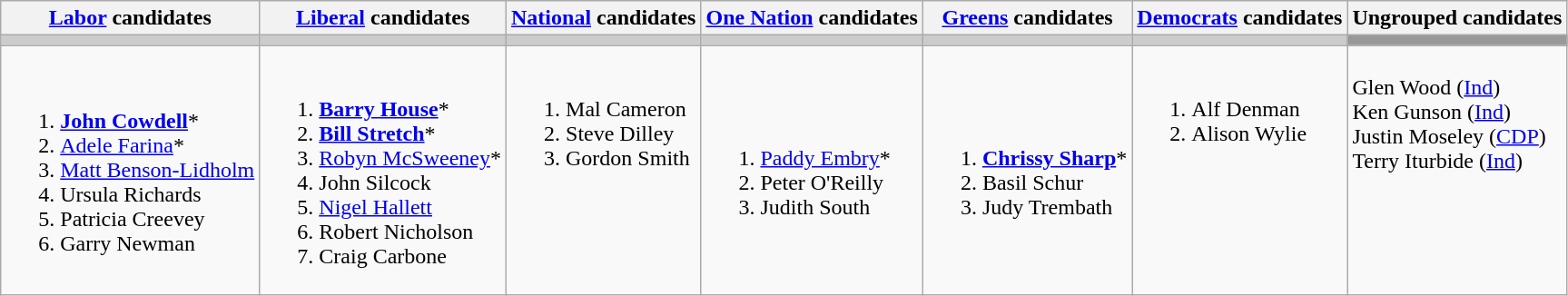<table class="wikitable">
<tr>
<th><a href='#'>Labor</a> candidates</th>
<th><a href='#'>Liberal</a> candidates</th>
<th><a href='#'>National</a> candidates</th>
<th><a href='#'>One Nation</a> candidates</th>
<th><a href='#'>Greens</a> candidates</th>
<th><a href='#'>Democrats</a> candidates</th>
<th>Ungrouped candidates</th>
</tr>
<tr bgcolor="#cccccc">
<td></td>
<td></td>
<td></td>
<td></td>
<td></td>
<td></td>
<td bgcolor="#999999"></td>
</tr>
<tr>
<td><br><ol><li><strong><a href='#'>John Cowdell</a></strong>*</li><li><a href='#'>Adele Farina</a>*</li><li><a href='#'>Matt Benson-Lidholm</a></li><li>Ursula Richards</li><li>Patricia Creevey</li><li>Garry Newman</li></ol></td>
<td><br><ol><li><strong><a href='#'>Barry House</a></strong>*</li><li><strong><a href='#'>Bill Stretch</a></strong>*</li><li><a href='#'>Robyn McSweeney</a>*</li><li>John Silcock</li><li><a href='#'>Nigel Hallett</a></li><li>Robert Nicholson</li><li>Craig Carbone</li></ol></td>
<td valign=top><br><ol><li>Mal Cameron</li><li>Steve Dilley</li><li>Gordon Smith</li></ol></td>
<td><br><ol><li><a href='#'>Paddy Embry</a>*</li><li>Peter O'Reilly</li><li>Judith South</li></ol></td>
<td><br><ol><li><strong><a href='#'>Chrissy Sharp</a></strong>*</li><li>Basil Schur</li><li>Judy Trembath</li></ol></td>
<td valign=top><br><ol><li>Alf Denman</li><li>Alison Wylie</li></ol></td>
<td valign=top><br>Glen Wood (<a href='#'>Ind</a>)<br>
Ken Gunson (<a href='#'>Ind</a>)<br>
Justin Moseley (<a href='#'>CDP</a>)<br>
Terry Iturbide (<a href='#'>Ind</a>)</td>
</tr>
</table>
